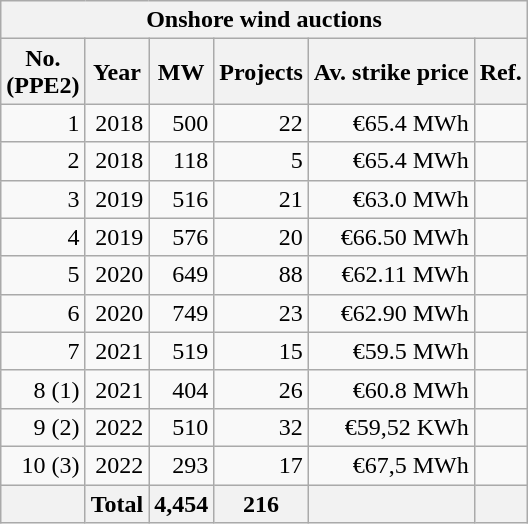<table style="text-align:right" class="wikitable">
<tr>
<th colspan=6>Onshore wind auctions</th>
</tr>
<tr>
<th>No.<br> (PPE2)</th>
<th>Year</th>
<th>MW</th>
<th>Projects</th>
<th>Av. strike price</th>
<th>Ref.</th>
</tr>
<tr>
<td>1</td>
<td>2018</td>
<td>500</td>
<td>22</td>
<td>€65.4 MWh</td>
<td></td>
</tr>
<tr>
<td>2</td>
<td>2018</td>
<td>118</td>
<td>5</td>
<td>€65.4 MWh</td>
<td></td>
</tr>
<tr>
<td>3</td>
<td>2019</td>
<td>516</td>
<td>21</td>
<td>€63.0 MWh</td>
<td></td>
</tr>
<tr>
<td>4</td>
<td>2019</td>
<td>576</td>
<td>20</td>
<td>€66.50 MWh</td>
<td></td>
</tr>
<tr>
<td>5</td>
<td>2020</td>
<td>649</td>
<td>88</td>
<td>€62.11 MWh</td>
<td></td>
</tr>
<tr>
<td>6</td>
<td>2020</td>
<td>749</td>
<td>23</td>
<td>€62.90 MWh</td>
<td></td>
</tr>
<tr>
<td>7</td>
<td>2021</td>
<td>519</td>
<td>15</td>
<td>€59.5 MWh</td>
<td></td>
</tr>
<tr>
<td>8 (1)</td>
<td>2021</td>
<td>404</td>
<td>26</td>
<td>€60.8 MWh</td>
<td></td>
</tr>
<tr>
<td>9 (2)</td>
<td>2022</td>
<td>510</td>
<td>32</td>
<td>€59,52 KWh</td>
<td></td>
</tr>
<tr>
<td>10 (3)</td>
<td>2022</td>
<td>293</td>
<td>17</td>
<td>€67,5 MWh</td>
<td></td>
</tr>
<tr>
<th></th>
<th>Total</th>
<th>4,454</th>
<th>216</th>
<th></th>
<th></th>
</tr>
</table>
